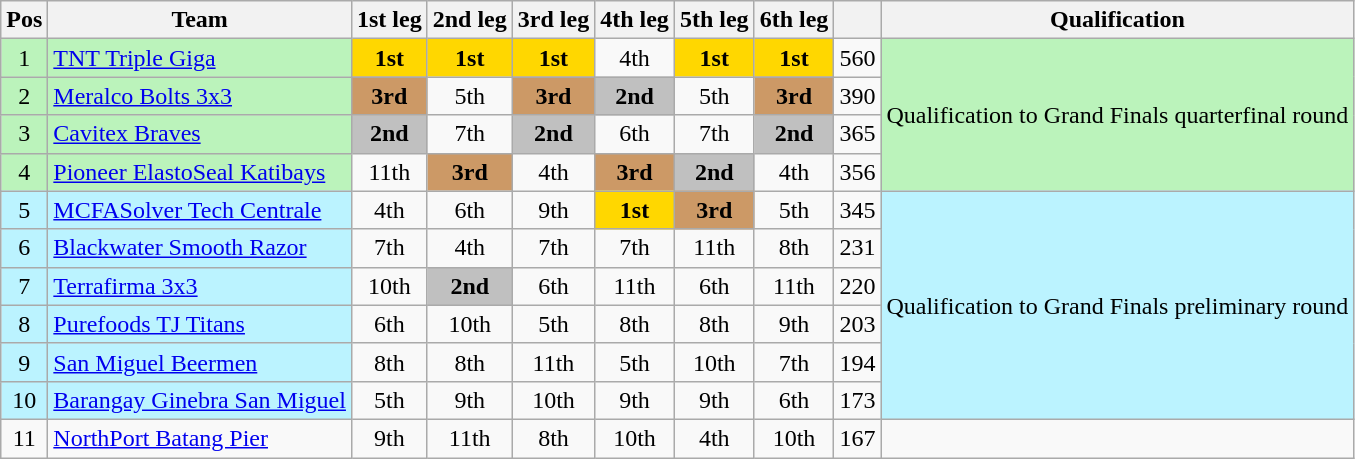<table class="wikitable" style="text-align:center">
<tr>
<th>Pos</th>
<th>Team</th>
<th>1st leg</th>
<th>2nd leg</th>
<th>3rd leg</th>
<th>4th leg</th>
<th>5th leg</th>
<th>6th leg</th>
<th></th>
<th>Qualification</th>
</tr>
<tr>
<td bgcolor=#bbf3bb>1</td>
<td bgcolor=#bbf3bb align=left><a href='#'>TNT Triple Giga</a></td>
<td bgcolor=gold><strong>1st</strong></td>
<td bgcolor=gold><strong>1st</strong></td>
<td bgcolor=gold><strong>1st</strong></td>
<td>4th</td>
<td bgcolor=gold><strong>1st</strong></td>
<td bgcolor=gold><strong>1st</strong></td>
<td>560</td>
<td bgcolor=#bbf3bb rowspan=4>Qualification to Grand Finals quarterfinal round</td>
</tr>
<tr>
<td bgcolor=#bbf3bb>2</td>
<td bgcolor=#bbf3bb align=left><a href='#'>Meralco Bolts 3x3</a></td>
<td bgcolor=#cc9966><strong>3rd</strong></td>
<td>5th</td>
<td bgcolor=#cc9966><strong>3rd</strong></td>
<td bgcolor=silver><strong>2nd</strong></td>
<td>5th</td>
<td bgcolor=#cc9966><strong>3rd</strong></td>
<td>390</td>
</tr>
<tr>
<td bgcolor=#bbf3bb>3</td>
<td bgcolor=#bbf3bb align=left><a href='#'>Cavitex Braves</a></td>
<td bgcolor=silver><strong>2nd</strong></td>
<td>7th</td>
<td bgcolor=silver><strong>2nd</strong></td>
<td>6th</td>
<td>7th</td>
<td bgcolor=silver><strong>2nd</strong></td>
<td>365</td>
</tr>
<tr>
<td bgcolor=#bbf3bb>4</td>
<td bgcolor=#bbf3bb align=left><a href='#'>Pioneer ElastoSeal Katibays</a></td>
<td>11th</td>
<td bgcolor=#cc9966><strong>3rd</strong></td>
<td>4th</td>
<td bgcolor=#cc9966><strong>3rd</strong></td>
<td bgcolor=silver><strong>2nd</strong></td>
<td>4th</td>
<td>356</td>
</tr>
<tr>
<td bgcolor=#bbf3ff>5</td>
<td bgcolor=#bbf3ff align=left><a href='#'>MCFASolver Tech Centrale</a></td>
<td>4th</td>
<td>6th</td>
<td>9th</td>
<td bgcolor=gold><strong>1st</strong></td>
<td bgcolor=#cc9966><strong>3rd</strong></td>
<td>5th</td>
<td>345</td>
<td bgcolor=#bbf3ff rowspan=6>Qualification to Grand Finals preliminary round</td>
</tr>
<tr>
<td bgcolor=#bbf3ff>6</td>
<td bgcolor=#bbf3ff  align=left><a href='#'>Blackwater Smooth Razor</a></td>
<td>7th</td>
<td>4th</td>
<td>7th</td>
<td>7th</td>
<td>11th</td>
<td>8th</td>
<td>231</td>
</tr>
<tr>
<td bgcolor=#bbf3ff>7</td>
<td bgcolor=#bbf3ff align=left><a href='#'>Terrafirma 3x3</a></td>
<td>10th</td>
<td bgcolor=silver><strong>2nd</strong></td>
<td>6th</td>
<td>11th</td>
<td>6th</td>
<td>11th</td>
<td>220</td>
</tr>
<tr>
<td bgcolor=#bbf3ff>8</td>
<td bgcolor=#bbf3ff align=left><a href='#'>Purefoods TJ Titans</a></td>
<td>6th</td>
<td>10th</td>
<td>5th</td>
<td>8th</td>
<td>8th</td>
<td>9th</td>
<td>203</td>
</tr>
<tr>
<td bgcolor=#bbf3ff>9</td>
<td bgcolor=#bbf3ff align=left><a href='#'>San Miguel Beermen</a></td>
<td>8th</td>
<td>8th</td>
<td>11th</td>
<td>5th</td>
<td>10th</td>
<td>7th</td>
<td>194</td>
</tr>
<tr>
<td bgcolor=#bbf3ff>10</td>
<td bgcolor=#bbf3ff align=left><a href='#'>Barangay Ginebra San Miguel</a></td>
<td>5th</td>
<td>9th</td>
<td>10th</td>
<td>9th</td>
<td>9th</td>
<td>6th</td>
<td>173</td>
</tr>
<tr>
<td>11</td>
<td align=left><a href='#'>NorthPort Batang Pier</a></td>
<td>9th</td>
<td>11th</td>
<td>8th</td>
<td>10th</td>
<td>4th</td>
<td>10th</td>
<td>167</td>
</tr>
</table>
